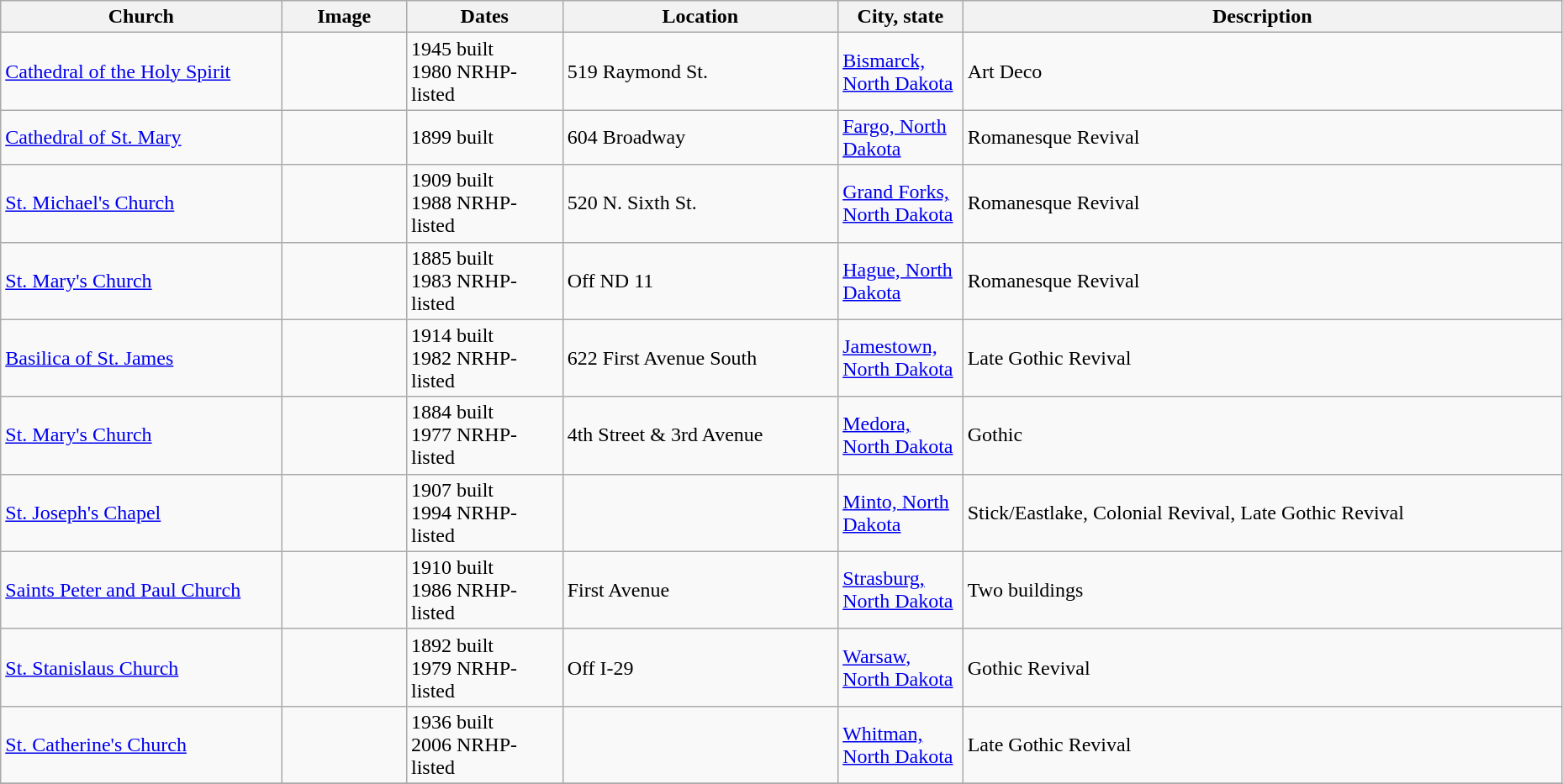<table class="wikitable sortable" style="width:98%">
<tr>
<th width = 18%><strong>Church</strong></th>
<th width = 8% class="unsortable"><strong>Image</strong></th>
<th width = 10%><strong>Dates</strong></th>
<th><strong>Location</strong></th>
<th width = 8%><strong>City, state</strong></th>
<th class="unsortable"><strong>Description</strong></th>
</tr>
<tr>
<td><a href='#'>Cathedral of the Holy Spirit</a></td>
<td></td>
<td>1945 built<br>1980 NRHP-listed</td>
<td>519 Raymond St.<br><small></small></td>
<td><a href='#'>Bismarck, North Dakota</a></td>
<td>Art Deco</td>
</tr>
<tr>
<td><a href='#'>Cathedral of St. Mary</a></td>
<td></td>
<td>1899 built</td>
<td>604 Broadway<br><small></small></td>
<td><a href='#'>Fargo, North Dakota</a></td>
<td>Romanesque Revival</td>
</tr>
<tr>
<td><a href='#'>St. Michael's Church</a></td>
<td></td>
<td>1909 built<br>1988 NRHP-listed</td>
<td>520 N. Sixth St.<br><small></small></td>
<td><a href='#'>Grand Forks, North Dakota</a></td>
<td>Romanesque Revival</td>
</tr>
<tr>
<td><a href='#'>St. Mary's Church</a></td>
<td></td>
<td>1885 built<br>1983 NRHP-listed</td>
<td>Off ND 11<br><small></small></td>
<td><a href='#'>Hague, North Dakota</a></td>
<td>Romanesque Revival</td>
</tr>
<tr>
<td><a href='#'>Basilica of St. James</a></td>
<td></td>
<td>1914 built<br>1982 NRHP-listed</td>
<td>622 First Avenue South<br><small></small></td>
<td><a href='#'>Jamestown, North Dakota</a></td>
<td>Late Gothic Revival</td>
</tr>
<tr>
<td><a href='#'>St. Mary's Church</a></td>
<td></td>
<td>1884 built<br>1977 NRHP-listed</td>
<td>4th Street & 3rd Avenue<br><small></small></td>
<td><a href='#'>Medora, North Dakota</a></td>
<td>Gothic</td>
</tr>
<tr>
<td><a href='#'>St. Joseph's Chapel</a></td>
<td></td>
<td>1907 built<br>1994 NRHP-listed</td>
<td><small></small></td>
<td><a href='#'>Minto, North Dakota</a></td>
<td>Stick/Eastlake, Colonial Revival, Late Gothic Revival</td>
</tr>
<tr>
<td><a href='#'>Saints Peter and Paul Church</a></td>
<td></td>
<td>1910 built<br>1986 NRHP-listed</td>
<td>First Avenue<br><small></small></td>
<td><a href='#'>Strasburg, North Dakota</a></td>
<td>Two buildings</td>
</tr>
<tr>
<td><a href='#'>St. Stanislaus Church</a></td>
<td></td>
<td>1892 built<br>1979 NRHP-listed</td>
<td>Off I-29<br><small></small></td>
<td><a href='#'>Warsaw, North Dakota</a></td>
<td>Gothic Revival</td>
</tr>
<tr>
<td><a href='#'>St. Catherine's Church</a></td>
<td></td>
<td>1936 built<br>2006 NRHP-listed</td>
<td><small></small></td>
<td><a href='#'>Whitman, North Dakota</a></td>
<td>Late Gothic Revival</td>
</tr>
<tr>
</tr>
</table>
